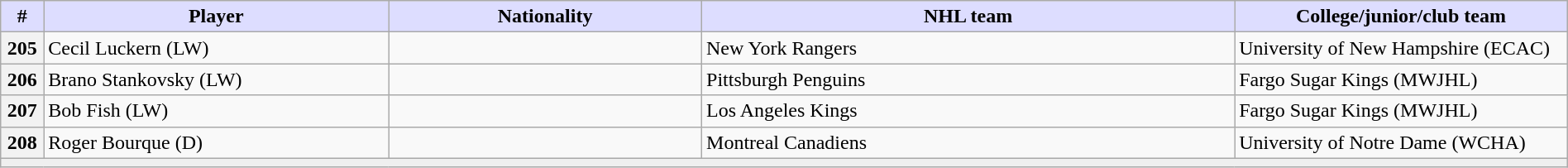<table class="wikitable" style="width: 100%">
<tr>
<th style="background:#ddf; width:2.75%;">#</th>
<th style="background:#ddf; width:22.0%;">Player</th>
<th style="background:#ddf; width:20.0%;">Nationality</th>
<th style="background:#ddf; width:34.0%;">NHL team</th>
<th style="background:#ddf; width:100.0%;">College/junior/club team</th>
</tr>
<tr>
<th>205</th>
<td>Cecil Luckern (LW)</td>
<td></td>
<td>New York Rangers</td>
<td>University of New Hampshire (ECAC)</td>
</tr>
<tr>
<th>206</th>
<td>Brano Stankovsky (LW)</td>
<td></td>
<td>Pittsburgh Penguins</td>
<td>Fargo Sugar Kings (MWJHL)</td>
</tr>
<tr>
<th>207</th>
<td>Bob Fish (LW)</td>
<td></td>
<td>Los Angeles Kings</td>
<td>Fargo Sugar Kings (MWJHL)</td>
</tr>
<tr>
<th>208</th>
<td>Roger Bourque (D)</td>
<td></td>
<td>Montreal Canadiens</td>
<td>University of Notre Dame (WCHA)</td>
</tr>
<tr>
<td align=center colspan="6" bgcolor="#efefef"></td>
</tr>
</table>
